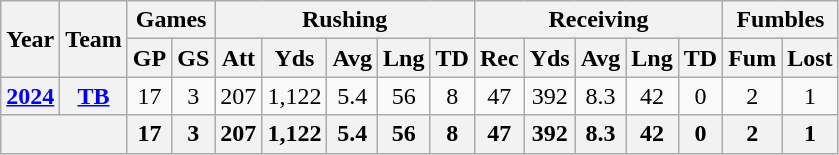<table class="wikitable" style="text-align:center;">
<tr>
<th rowspan="2">Year</th>
<th rowspan="2">Team</th>
<th colspan="2">Games</th>
<th colspan="5">Rushing</th>
<th colspan="5">Receiving</th>
<th colspan="2">Fumbles</th>
</tr>
<tr>
<th>GP</th>
<th>GS</th>
<th>Att</th>
<th>Yds</th>
<th>Avg</th>
<th>Lng</th>
<th>TD</th>
<th>Rec</th>
<th>Yds</th>
<th>Avg</th>
<th>Lng</th>
<th>TD</th>
<th>Fum</th>
<th>Lost</th>
</tr>
<tr>
<th><a href='#'>2024</a></th>
<th><a href='#'>TB</a></th>
<td>17</td>
<td>3</td>
<td>207</td>
<td>1,122</td>
<td>5.4</td>
<td>56</td>
<td>8</td>
<td>47</td>
<td>392</td>
<td>8.3</td>
<td>42</td>
<td>0</td>
<td>2</td>
<td>1</td>
</tr>
<tr>
<th colspan="2"></th>
<th>17</th>
<th>3</th>
<th>207</th>
<th>1,122</th>
<th>5.4</th>
<th>56</th>
<th>8</th>
<th>47</th>
<th>392</th>
<th>8.3</th>
<th>42</th>
<th>0</th>
<th>2</th>
<th>1</th>
</tr>
</table>
